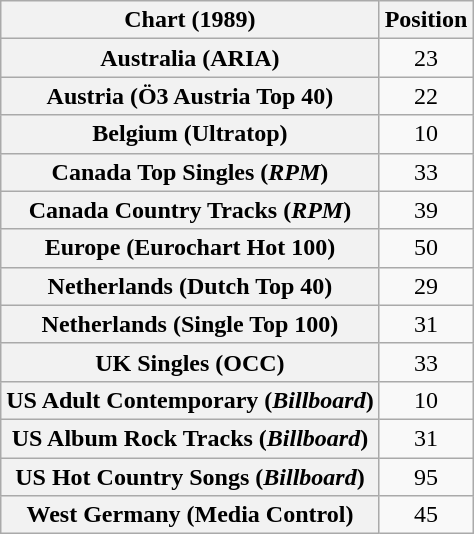<table class="wikitable sortable plainrowheaders" style="text-align:center">
<tr>
<th scope="col">Chart (1989)</th>
<th scope="col">Position</th>
</tr>
<tr>
<th scope="row">Australia (ARIA)</th>
<td>23</td>
</tr>
<tr>
<th scope="row">Austria (Ö3 Austria Top 40)</th>
<td>22</td>
</tr>
<tr>
<th scope="row">Belgium (Ultratop)</th>
<td>10</td>
</tr>
<tr>
<th scope="row">Canada Top Singles (<em>RPM</em>)</th>
<td>33</td>
</tr>
<tr>
<th scope="row">Canada Country Tracks (<em>RPM</em>)</th>
<td>39</td>
</tr>
<tr>
<th scope="row">Europe (Eurochart Hot 100)</th>
<td>50</td>
</tr>
<tr>
<th scope="row">Netherlands (Dutch Top 40)</th>
<td>29</td>
</tr>
<tr>
<th scope="row">Netherlands (Single Top 100)</th>
<td>31</td>
</tr>
<tr>
<th scope="row">UK Singles (OCC)</th>
<td>33</td>
</tr>
<tr>
<th scope="row">US Adult Contemporary (<em>Billboard</em>)</th>
<td>10</td>
</tr>
<tr>
<th scope="row">US Album Rock Tracks (<em>Billboard</em>)</th>
<td>31</td>
</tr>
<tr>
<th scope="row">US Hot Country Songs (<em>Billboard</em>)</th>
<td>95</td>
</tr>
<tr>
<th scope="row">West Germany (Media Control)</th>
<td>45</td>
</tr>
</table>
